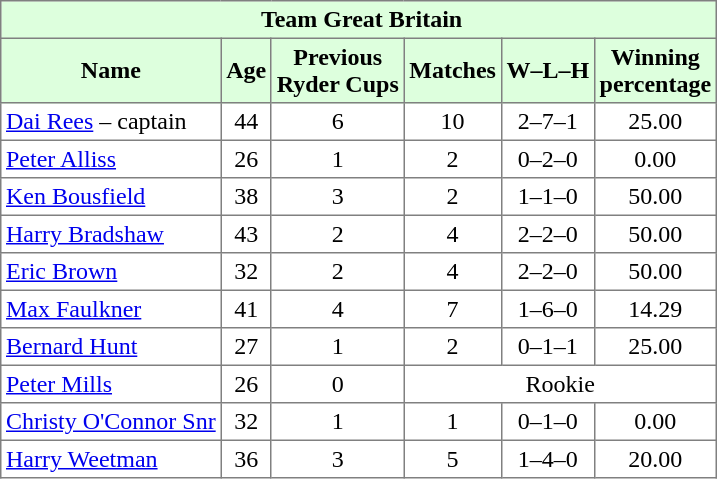<table border="1" cellpadding="3" style="border-collapse: collapse;text-align:center">
<tr style="background:#dfd;">
<td colspan="6"> <strong>Team Great Britain</strong></td>
</tr>
<tr style="background:#dfd;">
<th>Name</th>
<th>Age</th>
<th>Previous<br>Ryder Cups</th>
<th>Matches</th>
<th>W–L–H</th>
<th>Winning<br>percentage</th>
</tr>
<tr>
<td align=left> <a href='#'>Dai Rees</a> – captain</td>
<td>44</td>
<td>6</td>
<td>10</td>
<td>2–7–1</td>
<td>25.00</td>
</tr>
<tr>
<td align=left> <a href='#'>Peter Alliss</a></td>
<td>26</td>
<td>1</td>
<td>2</td>
<td>0–2–0</td>
<td>0.00</td>
</tr>
<tr>
<td align=left> <a href='#'>Ken Bousfield</a></td>
<td>38</td>
<td>3</td>
<td>2</td>
<td>1–1–0</td>
<td>50.00</td>
</tr>
<tr>
<td align=left> <a href='#'>Harry Bradshaw</a></td>
<td>43</td>
<td>2</td>
<td>4</td>
<td>2–2–0</td>
<td>50.00</td>
</tr>
<tr>
<td align=left> <a href='#'>Eric Brown</a></td>
<td>32</td>
<td>2</td>
<td>4</td>
<td>2–2–0</td>
<td>50.00</td>
</tr>
<tr>
<td align=left> <a href='#'>Max Faulkner</a></td>
<td>41</td>
<td>4</td>
<td>7</td>
<td>1–6–0</td>
<td>14.29</td>
</tr>
<tr>
<td align=left> <a href='#'>Bernard Hunt</a></td>
<td>27</td>
<td>1</td>
<td>2</td>
<td>0–1–1</td>
<td>25.00</td>
</tr>
<tr>
<td align=left> <a href='#'>Peter Mills</a></td>
<td>26</td>
<td>0</td>
<td colspan="3">Rookie</td>
</tr>
<tr>
<td align=left> <a href='#'>Christy O'Connor Snr</a></td>
<td>32</td>
<td>1</td>
<td>1</td>
<td>0–1–0</td>
<td>0.00</td>
</tr>
<tr>
<td align=left> <a href='#'>Harry Weetman</a></td>
<td>36</td>
<td>3</td>
<td>5</td>
<td>1–4–0</td>
<td>20.00</td>
</tr>
</table>
